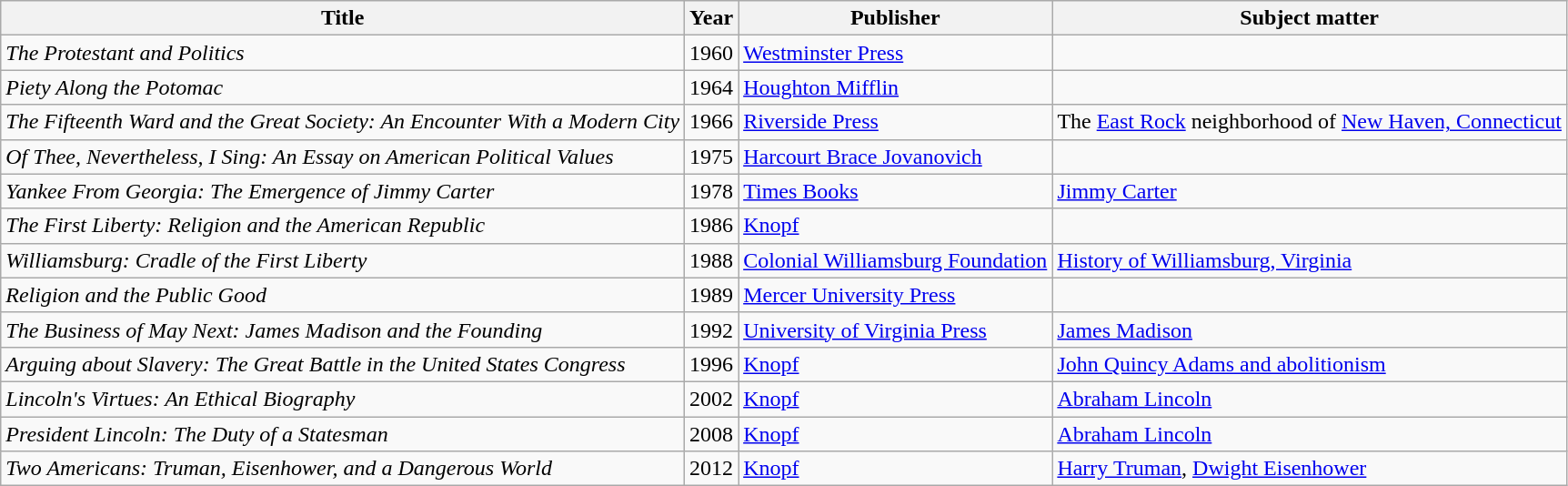<table class="wikitable sortable">
<tr>
<th>Title</th>
<th>Year</th>
<th>Publisher</th>
<th>Subject matter</th>
</tr>
<tr>
<td><em>The Protestant and Politics</em></td>
<td>1960</td>
<td><a href='#'>Westminster Press</a></td>
<td></td>
</tr>
<tr>
<td><em>Piety Along the Potomac</em></td>
<td>1964</td>
<td><a href='#'>Houghton Mifflin</a></td>
<td></td>
</tr>
<tr>
<td><em>The Fifteenth Ward and the Great Society: An Encounter With a Modern City</em></td>
<td>1966</td>
<td><a href='#'>Riverside Press</a></td>
<td>The <a href='#'>East Rock</a> neighborhood of <a href='#'>New Haven, Connecticut</a></td>
</tr>
<tr>
<td><em>Of Thee, Nevertheless, I Sing: An Essay on American Political Values</em></td>
<td>1975</td>
<td><a href='#'>Harcourt Brace Jovanovich</a></td>
<td></td>
</tr>
<tr>
<td><em>Yankee From Georgia: The Emergence of Jimmy Carter</em></td>
<td>1978</td>
<td><a href='#'>Times Books</a></td>
<td><a href='#'>Jimmy Carter</a></td>
</tr>
<tr>
<td><em>The First Liberty: Religion and the American Republic</em></td>
<td>1986</td>
<td><a href='#'>Knopf</a></td>
<td></td>
</tr>
<tr>
<td><em>Williamsburg: Cradle of the First Liberty</em></td>
<td>1988</td>
<td><a href='#'>Colonial Williamsburg Foundation</a></td>
<td><a href='#'>History of Williamsburg, Virginia</a></td>
</tr>
<tr>
<td><em>Religion and the Public Good</em></td>
<td>1989</td>
<td><a href='#'>Mercer University Press</a></td>
<td></td>
</tr>
<tr>
<td><em>The Business of May Next: James Madison and the Founding</em></td>
<td>1992</td>
<td><a href='#'>University of Virginia Press</a></td>
<td><a href='#'>James Madison</a></td>
</tr>
<tr>
<td><em>Arguing about Slavery: The Great Battle in the United States Congress</em></td>
<td>1996</td>
<td><a href='#'>Knopf</a></td>
<td><a href='#'>John Quincy Adams and abolitionism</a></td>
</tr>
<tr>
<td><em>Lincoln's Virtues: An Ethical Biography</em></td>
<td>2002</td>
<td><a href='#'>Knopf</a></td>
<td><a href='#'>Abraham Lincoln</a></td>
</tr>
<tr>
<td><em>President Lincoln: The Duty of a Statesman</em></td>
<td>2008</td>
<td><a href='#'>Knopf</a></td>
<td><a href='#'>Abraham Lincoln</a></td>
</tr>
<tr>
<td><em>Two Americans: Truman, Eisenhower, and a Dangerous World</em></td>
<td>2012</td>
<td><a href='#'>Knopf</a></td>
<td><a href='#'>Harry Truman</a>, <a href='#'>Dwight Eisenhower</a></td>
</tr>
</table>
